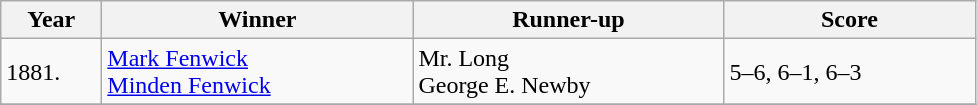<table class="wikitable">
<tr>
<th style="width:60px;">Year</th>
<th style="width:200px;">Winner</th>
<th style="width:200px;">Runner-up</th>
<th style="width:160px;">Score</th>
</tr>
<tr>
<td>1881.</td>
<td> <a href='#'>Mark Fenwick</a><br> <a href='#'>Minden Fenwick</a></td>
<td> Mr. Long<br> George E. Newby</td>
<td>5–6, 6–1, 6–3</td>
</tr>
<tr>
</tr>
</table>
